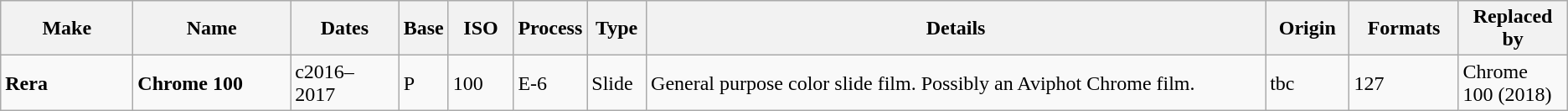<table class="wikitable">
<tr>
<th scope="col" style="width: 100px;">Make</th>
<th scope="col" style="width: 120px;">Name</th>
<th scope="col" style="width: 80px;">Dates</th>
<th scope="col" style="width: 30px;">Base</th>
<th scope="col" style="width: 45px;">ISO</th>
<th scope="col" style="width: 40px;">Process</th>
<th scope="col" style="width: 40px;">Type</th>
<th scope="col" style="width: 500px;">Details</th>
<th scope="col" style="width: 60px;">Origin</th>
<th scope="col" style="width: 80px;">Formats</th>
<th scope="col" style="width: 80px;">Replaced by</th>
</tr>
<tr>
<td><strong>Rera</strong></td>
<td><strong>Chrome 100</strong></td>
<td>c2016–2017</td>
<td>P</td>
<td>100</td>
<td>E-6</td>
<td>Slide</td>
<td>General purpose color slide film. Possibly an Aviphot Chrome film.</td>
<td>tbc</td>
<td>127</td>
<td>Chrome 100 (2018)</td>
</tr>
</table>
